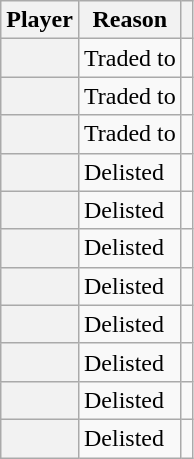<table class="wikitable plainrowheaders">
<tr>
<th scope="col">Player</th>
<th scope="col">Reason</th>
<th scope="col"></th>
</tr>
<tr>
<th scope="row"></th>
<td>Traded to </td>
<td align="center"></td>
</tr>
<tr>
<th scope="row"></th>
<td>Traded to </td>
<td align="center"></td>
</tr>
<tr>
<th scope="row"></th>
<td>Traded to </td>
<td align="center"></td>
</tr>
<tr>
<th scope="row"></th>
<td>Delisted</td>
<td align="center"></td>
</tr>
<tr>
<th scope="row"></th>
<td>Delisted</td>
<td align="center"></td>
</tr>
<tr>
<th scope="row"></th>
<td>Delisted</td>
<td align="center"></td>
</tr>
<tr>
<th scope="row"></th>
<td>Delisted</td>
<td align="center"></td>
</tr>
<tr>
<th scope="row"></th>
<td>Delisted</td>
<td align="center"></td>
</tr>
<tr>
<th scope="row"></th>
<td>Delisted</td>
<td align="center"></td>
</tr>
<tr>
<th scope="row"></th>
<td>Delisted</td>
<td align="center"></td>
</tr>
<tr>
<th scope="row"></th>
<td>Delisted</td>
<td align="center"></td>
</tr>
</table>
